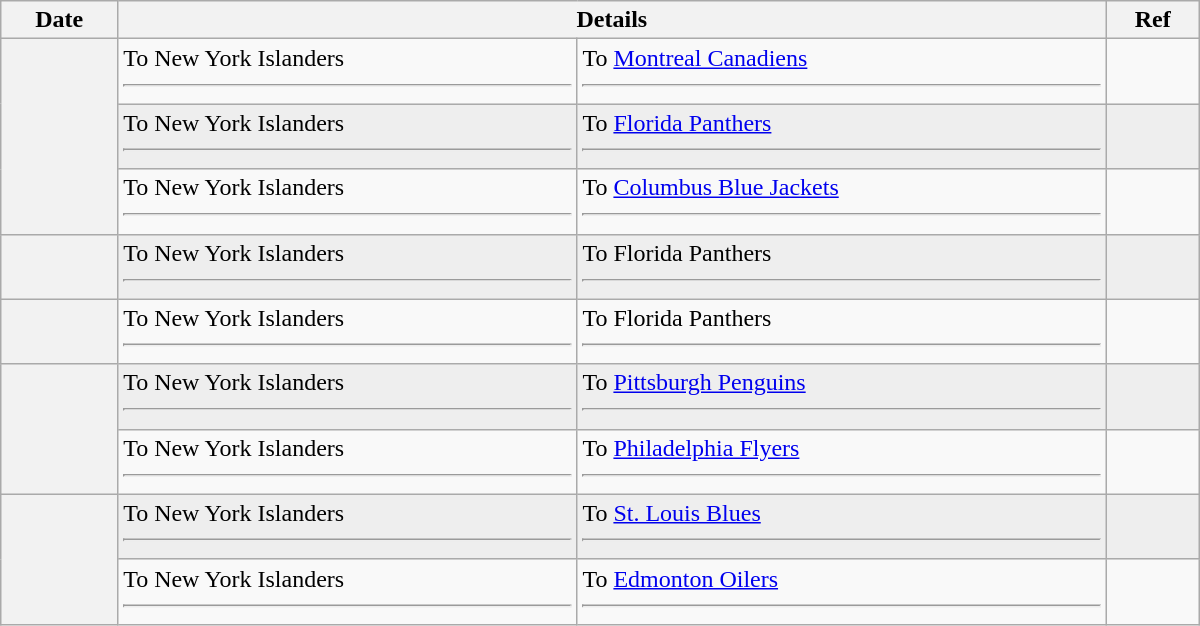<table class="wikitable plainrowheaders" style="width: 50em;">
<tr>
<th scope="col">Date</th>
<th scope="col" colspan="2">Details</th>
<th scope="col">Ref</th>
</tr>
<tr>
<th scope="row" rowspan=3></th>
<td valign="top">To New York Islanders <hr></td>
<td valign="top">To <a href='#'>Montreal Canadiens</a> <hr></td>
<td></td>
</tr>
<tr bgcolor="#eeeeee">
<td valign="top">To New York Islanders <hr></td>
<td valign="top">To <a href='#'>Florida Panthers</a> <hr></td>
<td></td>
</tr>
<tr>
<td valign="top">To New York Islanders <hr></td>
<td valign="top">To <a href='#'>Columbus Blue Jackets</a> <hr></td>
<td></td>
</tr>
<tr bgcolor="#eeeeee">
<th scope="row"></th>
<td valign="top">To New York Islanders <hr></td>
<td valign="top">To Florida Panthers <hr></td>
<td></td>
</tr>
<tr>
<th scope="row"></th>
<td valign="top">To New York Islanders <hr></td>
<td valign="top">To Florida Panthers <hr></td>
<td></td>
</tr>
<tr bgcolor="#eeeeee">
<th scope="row" rowspan=2></th>
<td valign="top">To New York Islanders <hr></td>
<td valign="top">To <a href='#'>Pittsburgh Penguins</a> <hr></td>
<td></td>
</tr>
<tr>
<td valign="top">To New York Islanders <hr></td>
<td valign="top">To <a href='#'>Philadelphia Flyers</a> <hr></td>
<td></td>
</tr>
<tr bgcolor="#eeeeee">
<th scope="row" rowspan=2></th>
<td valign="top">To New York Islanders <hr></td>
<td valign="top">To <a href='#'>St. Louis Blues</a> <hr></td>
<td></td>
</tr>
<tr>
<td valign="top">To New York Islanders <hr></td>
<td valign="top">To <a href='#'>Edmonton Oilers</a> <hr></td>
<td></td>
</tr>
</table>
